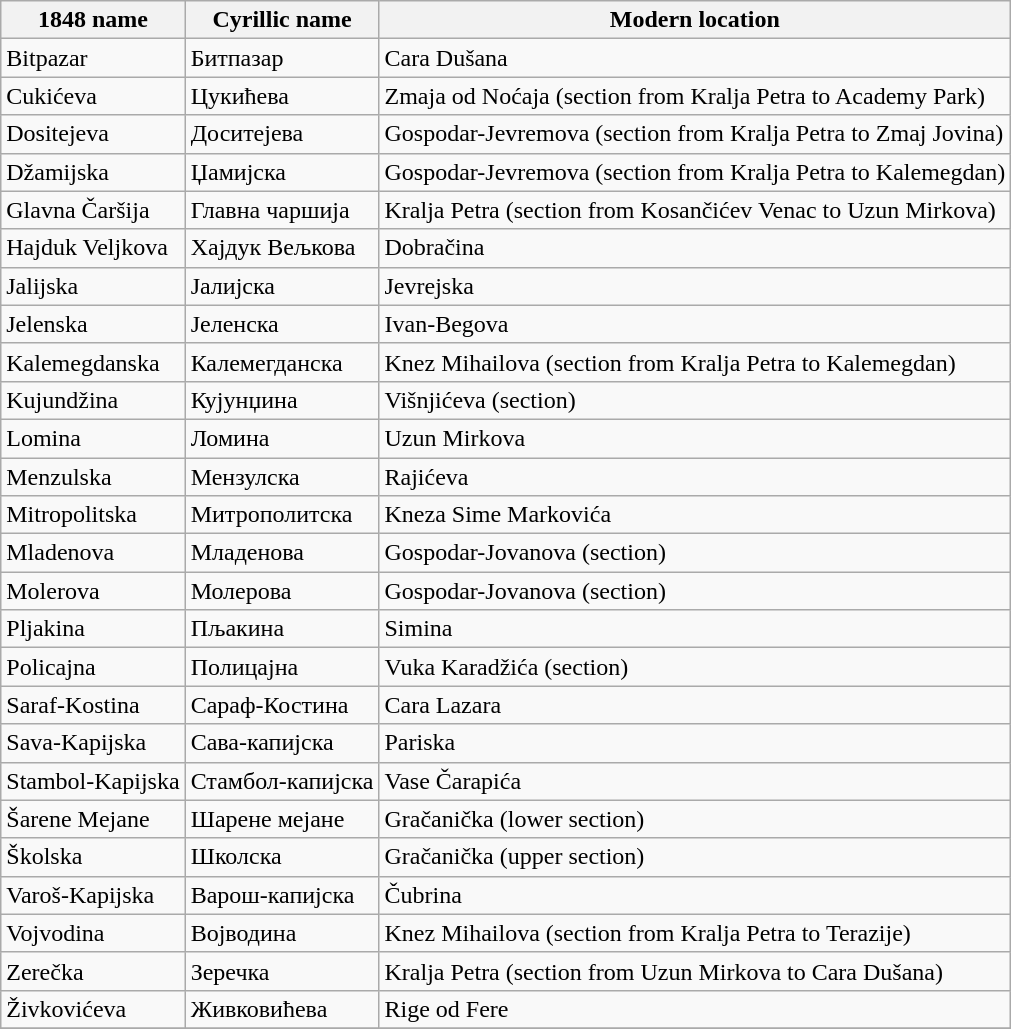<table class="wikitable sortable">
<tr>
<th>1848 name</th>
<th>Cyrillic name</th>
<th>Modern location</th>
</tr>
<tr>
<td>Bitpazar</td>
<td>Битпазар</td>
<td>Cara Dušana</td>
</tr>
<tr>
<td>Cukićeva</td>
<td>Цукићева</td>
<td>Zmaja od Noćaja (section from Kralja Petra to Academy Park)</td>
</tr>
<tr>
<td>Dositejeva</td>
<td>Доситејева</td>
<td>Gospodar-Jevremova (section from Kralja Petra to Zmaj Jovina)</td>
</tr>
<tr>
<td>Džamijska</td>
<td>Џамијска</td>
<td>Gospodar-Jevremova (section from Kralja Petra to Kalemegdan)</td>
</tr>
<tr>
<td>Glavna Čaršija</td>
<td>Главна чаршија</td>
<td>Kralja Petra (section from Kosančićev Venac to Uzun Mirkova)</td>
</tr>
<tr>
<td>Hajduk Veljkova</td>
<td>Хајдук Вељкова</td>
<td>Dobračina</td>
</tr>
<tr>
<td>Jalijska</td>
<td>Јалијска</td>
<td>Jevrejska</td>
</tr>
<tr>
<td>Jelenska</td>
<td>Јеленска</td>
<td>Ivan-Begova</td>
</tr>
<tr>
<td>Kalemegdanska</td>
<td>Калемегданска</td>
<td>Knez Mihailova (section from Kralja Petra to Kalemegdan)</td>
</tr>
<tr>
<td>Kujundžina</td>
<td>Кујунџина</td>
<td>Višnjićeva (section)</td>
</tr>
<tr>
<td>Lomina</td>
<td>Ломина</td>
<td>Uzun Mirkova</td>
</tr>
<tr>
<td>Menzulska</td>
<td>Мензулска</td>
<td>Rajićeva</td>
</tr>
<tr>
<td>Mitropolitska</td>
<td>Митрополитска</td>
<td>Kneza Sime Markоvića</td>
</tr>
<tr>
<td>Mladenova</td>
<td>Младенова</td>
<td>Gospodar-Jovanova (section)</td>
</tr>
<tr>
<td>Molerova</td>
<td>Молерова</td>
<td>Gospodar-Jovanova (section)</td>
</tr>
<tr>
<td>Pljakina</td>
<td>Пљакина</td>
<td>Simina</td>
</tr>
<tr>
<td>Policajna</td>
<td>Полицајна</td>
<td>Vuka Karadžića (section)</td>
</tr>
<tr>
<td>Saraf-Kostina</td>
<td>Сараф-Костина</td>
<td>Cara Lazara</td>
</tr>
<tr>
<td>Sava-Kapijska</td>
<td>Сава-капијска</td>
<td>Pariska</td>
</tr>
<tr>
<td>Stambol-Kapijska</td>
<td>Стамбол-капијска</td>
<td>Vase Čarapića</td>
</tr>
<tr>
<td>Šarene Mejane</td>
<td>Шарене мејане</td>
<td>Gračanička (lower section)</td>
</tr>
<tr>
<td>Školska</td>
<td>Школска</td>
<td>Gračanička (upper section)</td>
</tr>
<tr>
<td>Varoš-Kapijska</td>
<td>Варош-капијска</td>
<td>Čubrina</td>
</tr>
<tr>
<td>Vojvodina</td>
<td>Војводина</td>
<td>Knez Mihailova (section from Kralja Petra to Terazije)</td>
</tr>
<tr>
<td>Zerečka</td>
<td>Зеречка</td>
<td>Kralja Petra (section from Uzun Mirkova to Cara Dušana)</td>
</tr>
<tr>
<td>Živkovićeva</td>
<td>Живковићева</td>
<td>Rige od Fere</td>
</tr>
<tr>
</tr>
</table>
